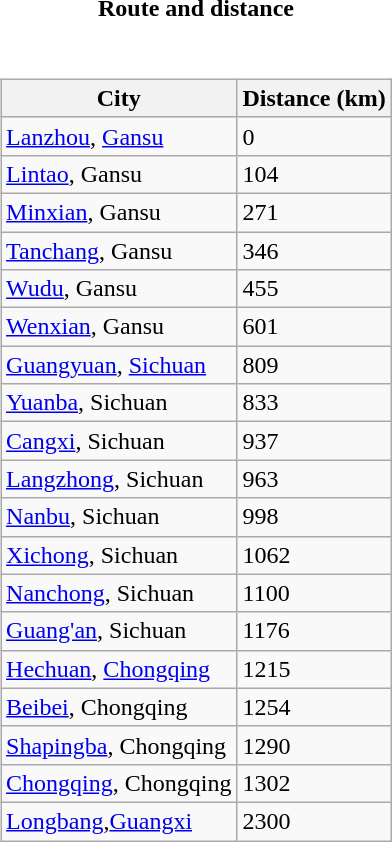<table style="font-size:100%;">
<tr>
<td width="33%" align="center"><strong>Route and distance</strong></td>
</tr>
<tr valign="top">
<td><br><table class="wikitable sortable" style="margin-left:auto;margin-right:auto">
<tr bgcolor="#ececec">
<th>City</th>
<th>Distance (km)</th>
</tr>
<tr>
<td><a href='#'>Lanzhou</a>, <a href='#'>Gansu</a></td>
<td>0</td>
</tr>
<tr>
<td><a href='#'>Lintao</a>, Gansu</td>
<td>104</td>
</tr>
<tr>
<td><a href='#'>Minxian</a>, Gansu</td>
<td>271</td>
</tr>
<tr>
<td><a href='#'>Tanchang</a>, Gansu</td>
<td>346</td>
</tr>
<tr>
<td><a href='#'>Wudu</a>, Gansu</td>
<td>455</td>
</tr>
<tr>
<td><a href='#'>Wenxian</a>, Gansu</td>
<td>601</td>
</tr>
<tr>
<td><a href='#'>Guangyuan</a>, <a href='#'>Sichuan</a></td>
<td>809</td>
</tr>
<tr>
<td><a href='#'>Yuanba</a>, Sichuan</td>
<td>833</td>
</tr>
<tr>
<td><a href='#'>Cangxi</a>, Sichuan</td>
<td>937</td>
</tr>
<tr>
<td><a href='#'>Langzhong</a>, Sichuan</td>
<td>963</td>
</tr>
<tr>
<td><a href='#'>Nanbu</a>, Sichuan</td>
<td>998</td>
</tr>
<tr>
<td><a href='#'>Xichong</a>, Sichuan</td>
<td>1062</td>
</tr>
<tr>
<td><a href='#'>Nanchong</a>, Sichuan</td>
<td>1100</td>
</tr>
<tr>
<td><a href='#'>Guang'an</a>, Sichuan</td>
<td>1176</td>
</tr>
<tr>
<td><a href='#'>Hechuan</a>, <a href='#'>Chongqing</a></td>
<td>1215</td>
</tr>
<tr>
<td><a href='#'>Beibei</a>, Chongqing</td>
<td>1254</td>
</tr>
<tr>
<td><a href='#'>Shapingba</a>, Chongqing</td>
<td>1290</td>
</tr>
<tr>
<td><a href='#'>Chongqing</a>, Chongqing</td>
<td>1302</td>
</tr>
<tr>
<td><a href='#'>Longbang</a>,<a href='#'>Guangxi</a></td>
<td>2300</td>
</tr>
</table>
</td>
</tr>
</table>
